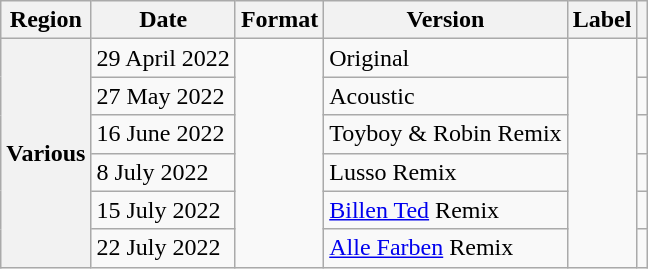<table class="wikitable plainrowheaders">
<tr>
<th scope="col">Region</th>
<th scope="col">Date</th>
<th scope="col">Format</th>
<th scope="col">Version</th>
<th scope="col">Label</th>
<th scope="col"></th>
</tr>
<tr>
<th scope="row" rowspan="6">Various</th>
<td>29 April 2022</td>
<td rowspan="6"></td>
<td>Original</td>
<td rowspan="6"></td>
<td></td>
</tr>
<tr>
<td>27 May 2022</td>
<td>Acoustic</td>
<td></td>
</tr>
<tr>
<td>16 June 2022</td>
<td>Toyboy & Robin Remix</td>
<td></td>
</tr>
<tr>
<td>8 July 2022</td>
<td>Lusso Remix</td>
<td></td>
</tr>
<tr>
<td>15 July 2022</td>
<td><a href='#'>Billen Ted</a> Remix</td>
<td></td>
</tr>
<tr>
<td>22 July 2022</td>
<td><a href='#'>Alle Farben</a> Remix</td>
<td></td>
</tr>
</table>
